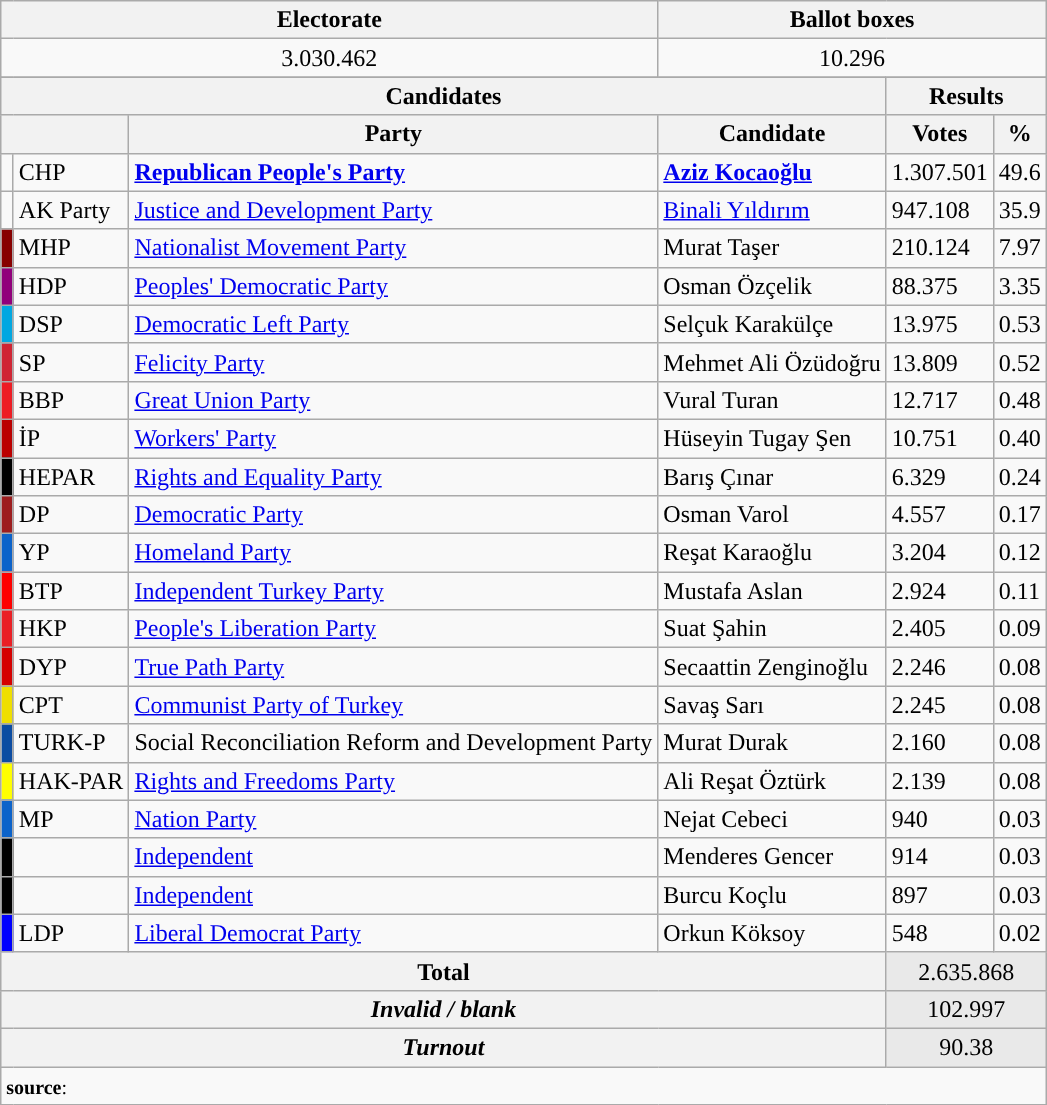<table class="wikitable">
<tr style="background-color:#F2F2F2">
<td align="center" colspan="3"><strong>Electorate</strong></td>
<td align="center" colspan="7"><strong>Ballot boxes</strong></td>
</tr>
<tr align="left">
<td align="center" colspan="3">3.030.462</td>
<td align="center" colspan="7">10.296</td>
</tr>
<tr>
</tr>
<tr style="background-color:#E9E9E9">
</tr>
<tr>
<th align="center" colspan="4">Candidates</th>
<th align="center" colspan="6">Results</th>
</tr>
<tr style="background-color:#E9E9E9">
<th align="center" colspan="2"></th>
<th align="center">Party</th>
<th align="center">Candidate</th>
<th align="center">Votes</th>
<th align="center">%</th>
</tr>
<tr align="left">
<td></td>
<td>CHP</td>
<td><strong><a href='#'>Republican People's Party</a></strong></td>
<td><strong><a href='#'>Aziz Kocaoğlu</a></strong></td>
<td>1.307.501</td>
<td>49.6</td>
</tr>
<tr align="left">
<td></td>
<td>AK Party</td>
<td><a href='#'>Justice and Development Party</a></td>
<td><a href='#'>Binali Yıldırım</a></td>
<td>947.108</td>
<td>35.9</td>
</tr>
<tr align="left">
<td bgcolor="#870000" width=1></td>
<td>MHP</td>
<td><a href='#'>Nationalist Movement Party</a></td>
<td>Murat Taşer</td>
<td>210.124</td>
<td>7.97</td>
</tr>
<tr align="left">
<td bgcolor="#91007B" width=1></td>
<td>HDP</td>
<td><a href='#'>Peoples' Democratic Party</a></td>
<td>Osman Özçelik</td>
<td>88.375</td>
<td>3.35</td>
</tr>
<tr align="left">
<td bgcolor="#01A7E1" width=1></td>
<td>DSP</td>
<td><a href='#'>Democratic Left Party</a></td>
<td>Selçuk Karakülçe</td>
<td>13.975</td>
<td>0.53</td>
</tr>
<tr align="left">
<td bgcolor="#D02433" width=1></td>
<td>SP</td>
<td><a href='#'>Felicity Party</a></td>
<td>Mehmet Ali Özüdoğru</td>
<td>13.809</td>
<td>0.52</td>
</tr>
<tr align="left">
<td bgcolor="#ED1C24" width=1></td>
<td>BBP</td>
<td><a href='#'>Great Union Party</a></td>
<td>Vural Turan</td>
<td>12.717</td>
<td>0.48</td>
</tr>
<tr align="left">
<td bgcolor="#BB0000" width=1></td>
<td>İP</td>
<td><a href='#'>Workers' Party</a></td>
<td>Hüseyin Tugay Şen</td>
<td>10.751</td>
<td>0.40</td>
</tr>
<tr align="left">
<td bgcolor="#000000" width=1></td>
<td>HEPAR</td>
<td><a href='#'>Rights and Equality Party</a></td>
<td>Barış Çınar</td>
<td>6.329</td>
<td>0.24</td>
</tr>
<tr align="left">
<td bgcolor="#9D1D1E" width=1></td>
<td>DP</td>
<td><a href='#'>Democratic Party</a></td>
<td>Osman Varol</td>
<td>4.557</td>
<td>0.17</td>
</tr>
<tr align="left">
<td bgcolor="#0C63CA" width=1></td>
<td>YP</td>
<td><a href='#'>Homeland Party</a></td>
<td>Reşat Karaoğlu</td>
<td>3.204</td>
<td>0.12</td>
</tr>
<tr align="left">
<td bgcolor="#FE0000" width=1></td>
<td>BTP</td>
<td><a href='#'>Independent Turkey Party</a></td>
<td>Mustafa Aslan</td>
<td>2.924</td>
<td>0.11</td>
</tr>
<tr align="left">
<td bgcolor="#EA1F25" width=1></td>
<td>HKP</td>
<td><a href='#'>People's Liberation Party</a></td>
<td>Suat Şahin</td>
<td>2.405</td>
<td>0.09</td>
</tr>
<tr align="left">
<td bgcolor="#d50000" width=1></td>
<td>DYP</td>
<td><a href='#'>True Path Party</a></td>
<td>Secaattin Zenginoğlu</td>
<td>2.246</td>
<td>0.08</td>
</tr>
<tr align="left">
<td bgcolor="#EFDF00" width=1></td>
<td>CPT</td>
<td><a href='#'>Communist Party of Turkey</a></td>
<td>Savaş Sarı</td>
<td>2.245</td>
<td>0.08</td>
</tr>
<tr align="left">
<td bgcolor="#0C4DA2" width=1></td>
<td>TURK-P</td>
<td>Social Reconciliation Reform and Development Party</td>
<td>Murat Durak</td>
<td>2.160</td>
<td>0.08</td>
</tr>
<tr align="left">
<td bgcolor="yellow" width=1></td>
<td>HAK-PAR</td>
<td><a href='#'>Rights and Freedoms Party</a></td>
<td>Ali Reşat Öztürk</td>
<td>2.139</td>
<td>0.08</td>
</tr>
<tr align="left">
<td bgcolor="#0C63CA" width=1></td>
<td>MP</td>
<td><a href='#'>Nation Party</a></td>
<td>Nejat Cebeci</td>
<td>940</td>
<td>0.03</td>
</tr>
<tr align="left">
<td bgcolor=" " width=1></td>
<td></td>
<td><a href='#'>Independent</a></td>
<td>Menderes Gencer</td>
<td>914</td>
<td>0.03</td>
</tr>
<tr align="left">
<td bgcolor=" " width=1></td>
<td></td>
<td><a href='#'>Independent</a></td>
<td>Burcu Koçlu</td>
<td>897</td>
<td>0.03</td>
</tr>
<tr align="left">
<td bgcolor="blue" width=1></td>
<td>LDP</td>
<td><a href='#'>Liberal Democrat Party</a></td>
<td>Orkun Köksoy</td>
<td>548</td>
<td>0.02</td>
</tr>
<tr style="background-color:#E9E9E9" align="left">
<th align="center" colspan="4"><strong>Total</strong></th>
<td align="center" colspan="5">2.635.868</td>
</tr>
<tr style="background-color:#E9E9E9" align="left">
<th align="center" colspan="4"><em>Invalid / blank</em></th>
<td align="center" colspan="5">102.997</td>
</tr>
<tr style="background-color:#E9E9E9" align="left">
<th align="center" colspan="4"><em>Turnout</em></th>
<td align="center" colspan="5">90.38</td>
</tr>
<tr>
<td align="left" colspan=10><small><strong>source</strong>: </small></td>
</tr>
</table>
